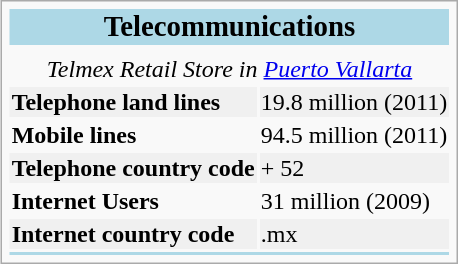<table style="toc:25em; text-align:left;" class="infobox">
<tr>
<th style="text-align:center; background:lightblue;" colspan="2"><big>Telecommunications</big></th>
</tr>
<tr>
<td colspan="2" style="text-align:center;"></td>
</tr>
<tr>
<td colspan="2" style="text-align:center"><em>Telmex Retail Store in <a href='#'>Puerto Vallarta</a></em></td>
</tr>
<tr>
<th style="text-align:left; background:#f0f0f0; vertical-align:top;">Telephone land lines</th>
<td style="background:#f0f0f0; vertical-align:top;">19.8 million (2011)</td>
</tr>
<tr>
<th style="text-align:left; vertical-align:top;">Mobile lines</th>
<td valign="top">94.5 million (2011)</td>
</tr>
<tr>
<th style="text-align:left; background:#f0f0f0; vertical-align:top;">Telephone country code</th>
<td style="background:#f0f0f0; vertical-align:top;">+ 52</td>
</tr>
<tr>
<th style="text-align:left; vertical-align:top;">Internet Users</th>
<td valign="top">31 million (2009)</td>
</tr>
<tr>
<th style="text-align:left; background:#f0f0f0; vertical-align:top;">Internet country code</th>
<td style="background:#f0f0f0; vertical-align:top;">.mx</td>
</tr>
<tr>
<td style="text-align:center; background:lightblue;" colspan="2"></td>
</tr>
</table>
